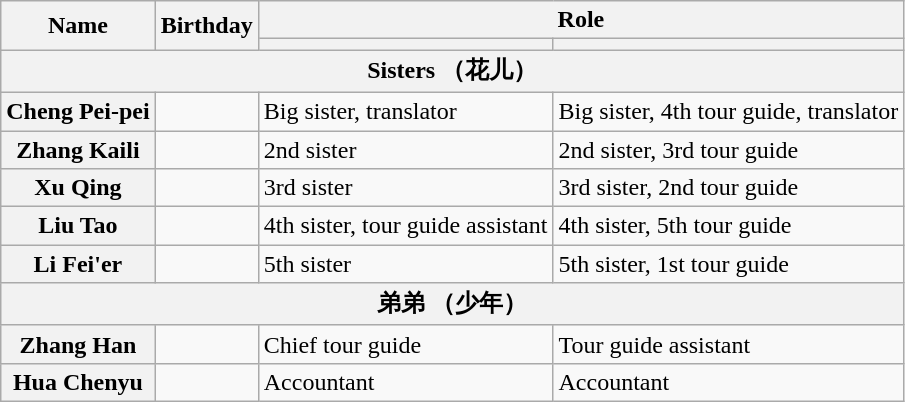<table class="wikitable">
<tr>
<th rowspan="2">Name</th>
<th rowspan="2">Birthday</th>
<th colspan="2">Role</th>
</tr>
<tr>
<th></th>
<th></th>
</tr>
<tr>
<th colspan="4">Sisters （花儿）</th>
</tr>
<tr>
<th>Cheng Pei-pei</th>
<td></td>
<td>Big sister, translator</td>
<td>Big sister, 4th tour guide, translator</td>
</tr>
<tr>
<th>Zhang Kaili</th>
<td></td>
<td>2nd sister</td>
<td>2nd sister, 3rd tour guide</td>
</tr>
<tr>
<th>Xu Qing</th>
<td></td>
<td>3rd sister</td>
<td>3rd sister, 2nd tour guide</td>
</tr>
<tr>
<th>Liu Tao</th>
<td></td>
<td>4th sister, tour guide assistant</td>
<td>4th sister, 5th tour guide</td>
</tr>
<tr>
<th>Li Fei'er</th>
<td></td>
<td>5th sister</td>
<td>5th sister, 1st tour guide</td>
</tr>
<tr>
<th colspan="4">弟弟 （少年）</th>
</tr>
<tr>
<th>Zhang Han</th>
<td></td>
<td>Chief tour guide</td>
<td>Tour guide assistant</td>
</tr>
<tr>
<th>Hua Chenyu</th>
<td></td>
<td>Accountant</td>
<td>Accountant</td>
</tr>
</table>
